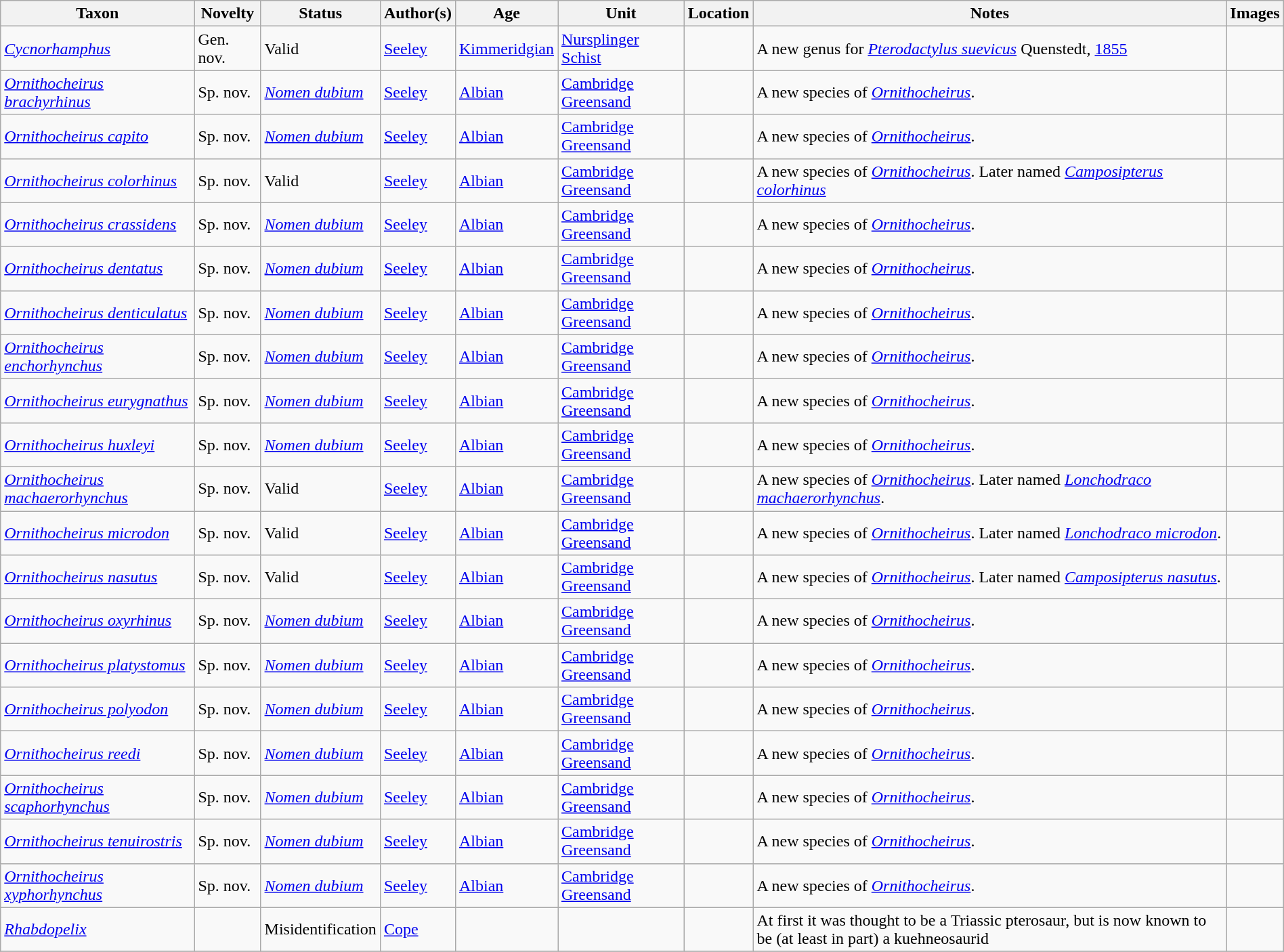<table class="wikitable sortable" align="center" width="100%">
<tr>
<th>Taxon</th>
<th>Novelty</th>
<th>Status</th>
<th>Author(s)</th>
<th>Age</th>
<th>Unit</th>
<th>Location</th>
<th>Notes</th>
<th>Images</th>
</tr>
<tr>
<td><em><a href='#'>Cycnorhamphus</a></em></td>
<td>Gen. nov.</td>
<td>Valid</td>
<td><a href='#'>Seeley</a></td>
<td><a href='#'>Kimmeridgian</a></td>
<td><a href='#'>Nursplinger Schist</a></td>
<td></td>
<td>A new genus for <em><a href='#'>Pterodactylus suevicus</a></em> Quenstedt, <a href='#'>1855</a></td>
<td></td>
</tr>
<tr>
<td><em><a href='#'>Ornithocheirus brachyrhinus</a></em></td>
<td>Sp. nov.</td>
<td><em><a href='#'>Nomen dubium</a></em></td>
<td><a href='#'>Seeley</a></td>
<td><a href='#'>Albian</a></td>
<td><a href='#'>Cambridge Greensand</a></td>
<td></td>
<td>A new species of <em><a href='#'>Ornithocheirus</a></em>.</td>
<td></td>
</tr>
<tr>
<td><em><a href='#'>Ornithocheirus capito</a></em></td>
<td>Sp. nov.</td>
<td><em><a href='#'>Nomen dubium</a></em></td>
<td><a href='#'>Seeley</a></td>
<td><a href='#'>Albian</a></td>
<td><a href='#'>Cambridge Greensand</a></td>
<td></td>
<td>A new species of <em><a href='#'>Ornithocheirus</a></em>.</td>
<td></td>
</tr>
<tr>
<td><em><a href='#'>Ornithocheirus colorhinus</a></em></td>
<td>Sp. nov.</td>
<td>Valid</td>
<td><a href='#'>Seeley</a></td>
<td><a href='#'>Albian</a></td>
<td><a href='#'>Cambridge Greensand</a></td>
<td></td>
<td>A new species of <em><a href='#'>Ornithocheirus</a></em>. Later named <em><a href='#'>Camposipterus colorhinus</a></em></td>
<td></td>
</tr>
<tr>
<td><em><a href='#'>Ornithocheirus crassidens</a></em></td>
<td>Sp. nov.</td>
<td><em><a href='#'>Nomen dubium</a></em></td>
<td><a href='#'>Seeley</a></td>
<td><a href='#'>Albian</a></td>
<td><a href='#'>Cambridge Greensand</a></td>
<td></td>
<td>A new species of <em><a href='#'>Ornithocheirus</a></em>.</td>
<td></td>
</tr>
<tr>
<td><em><a href='#'>Ornithocheirus dentatus</a></em></td>
<td>Sp. nov.</td>
<td><em><a href='#'>Nomen dubium</a></em></td>
<td><a href='#'>Seeley</a></td>
<td><a href='#'>Albian</a></td>
<td><a href='#'>Cambridge Greensand</a></td>
<td></td>
<td>A new species of <em><a href='#'>Ornithocheirus</a></em>.</td>
<td></td>
</tr>
<tr>
<td><em><a href='#'>Ornithocheirus denticulatus</a></em></td>
<td>Sp. nov.</td>
<td><em><a href='#'>Nomen dubium</a></em></td>
<td><a href='#'>Seeley</a></td>
<td><a href='#'>Albian</a></td>
<td><a href='#'>Cambridge Greensand</a></td>
<td></td>
<td>A new species of <em><a href='#'>Ornithocheirus</a></em>.</td>
<td></td>
</tr>
<tr>
<td><em><a href='#'>Ornithocheirus enchorhynchus</a></em></td>
<td>Sp. nov.</td>
<td><em><a href='#'>Nomen dubium</a></em></td>
<td><a href='#'>Seeley</a></td>
<td><a href='#'>Albian</a></td>
<td><a href='#'>Cambridge Greensand</a></td>
<td></td>
<td>A new species of <em><a href='#'>Ornithocheirus</a></em>.</td>
<td></td>
</tr>
<tr>
<td><em><a href='#'>Ornithocheirus eurygnathus</a></em></td>
<td>Sp. nov.</td>
<td><em><a href='#'>Nomen dubium</a></em></td>
<td><a href='#'>Seeley</a></td>
<td><a href='#'>Albian</a></td>
<td><a href='#'>Cambridge Greensand</a></td>
<td></td>
<td>A new species of <em><a href='#'>Ornithocheirus</a></em>.</td>
<td></td>
</tr>
<tr>
<td><em><a href='#'>Ornithocheirus huxleyi</a></em></td>
<td>Sp. nov.</td>
<td><em><a href='#'>Nomen dubium</a></em></td>
<td><a href='#'>Seeley</a></td>
<td><a href='#'>Albian</a></td>
<td><a href='#'>Cambridge Greensand</a></td>
<td></td>
<td>A new species of <em><a href='#'>Ornithocheirus</a></em>.</td>
<td></td>
</tr>
<tr>
<td><em><a href='#'>Ornithocheirus machaerorhynchus</a></em></td>
<td>Sp. nov.</td>
<td>Valid</td>
<td><a href='#'>Seeley</a></td>
<td><a href='#'>Albian</a></td>
<td><a href='#'>Cambridge Greensand</a></td>
<td></td>
<td>A new species of <em><a href='#'>Ornithocheirus</a></em>. Later named <em><a href='#'>Lonchodraco machaerorhynchus</a></em>.</td>
<td></td>
</tr>
<tr>
<td><em><a href='#'>Ornithocheirus microdon</a></em></td>
<td>Sp. nov.</td>
<td>Valid</td>
<td><a href='#'>Seeley</a></td>
<td><a href='#'>Albian</a></td>
<td><a href='#'>Cambridge Greensand</a></td>
<td></td>
<td>A new species of <em><a href='#'>Ornithocheirus</a></em>. Later named <em><a href='#'>Lonchodraco microdon</a></em>.</td>
<td></td>
</tr>
<tr>
<td><em><a href='#'>Ornithocheirus nasutus</a></em></td>
<td>Sp. nov.</td>
<td>Valid</td>
<td><a href='#'>Seeley</a></td>
<td><a href='#'>Albian</a></td>
<td><a href='#'>Cambridge Greensand</a></td>
<td></td>
<td>A new species of <em><a href='#'>Ornithocheirus</a></em>. Later named <em><a href='#'>Camposipterus nasutus</a></em>.</td>
<td></td>
</tr>
<tr>
<td><em><a href='#'>Ornithocheirus oxyrhinus</a></em></td>
<td>Sp. nov.</td>
<td><em><a href='#'>Nomen dubium</a></em></td>
<td><a href='#'>Seeley</a></td>
<td><a href='#'>Albian</a></td>
<td><a href='#'>Cambridge Greensand</a></td>
<td></td>
<td>A new species of <em><a href='#'>Ornithocheirus</a></em>.</td>
<td></td>
</tr>
<tr>
<td><em><a href='#'>Ornithocheirus platystomus</a></em></td>
<td>Sp. nov.</td>
<td><em><a href='#'>Nomen dubium</a></em></td>
<td><a href='#'>Seeley</a></td>
<td><a href='#'>Albian</a></td>
<td><a href='#'>Cambridge Greensand</a></td>
<td></td>
<td>A new species of <em><a href='#'>Ornithocheirus</a></em>.</td>
<td></td>
</tr>
<tr>
<td><em><a href='#'>Ornithocheirus polyodon</a></em></td>
<td>Sp. nov.</td>
<td><em><a href='#'>Nomen dubium</a></em></td>
<td><a href='#'>Seeley</a></td>
<td><a href='#'>Albian</a></td>
<td><a href='#'>Cambridge Greensand</a></td>
<td></td>
<td>A new species of <em><a href='#'>Ornithocheirus</a></em>.</td>
<td></td>
</tr>
<tr>
<td><em><a href='#'>Ornithocheirus reedi</a></em></td>
<td>Sp. nov.</td>
<td><em><a href='#'>Nomen dubium</a></em></td>
<td><a href='#'>Seeley</a></td>
<td><a href='#'>Albian</a></td>
<td><a href='#'>Cambridge Greensand</a></td>
<td></td>
<td>A new species of <em><a href='#'>Ornithocheirus</a></em>.</td>
<td></td>
</tr>
<tr>
<td><em><a href='#'>Ornithocheirus scaphorhynchus</a></em></td>
<td>Sp. nov.</td>
<td><em><a href='#'>Nomen dubium</a></em></td>
<td><a href='#'>Seeley</a></td>
<td><a href='#'>Albian</a></td>
<td><a href='#'>Cambridge Greensand</a></td>
<td></td>
<td>A new species of <em><a href='#'>Ornithocheirus</a></em>.</td>
<td></td>
</tr>
<tr>
<td><em><a href='#'>Ornithocheirus tenuirostris</a></em></td>
<td>Sp. nov.</td>
<td><em><a href='#'>Nomen dubium</a></em></td>
<td><a href='#'>Seeley</a></td>
<td><a href='#'>Albian</a></td>
<td><a href='#'>Cambridge Greensand</a></td>
<td></td>
<td>A new species of <em><a href='#'>Ornithocheirus</a></em>.</td>
<td></td>
</tr>
<tr>
<td><em><a href='#'>Ornithocheirus xyphorhynchus</a></em></td>
<td>Sp. nov.</td>
<td><em><a href='#'>Nomen dubium</a></em></td>
<td><a href='#'>Seeley</a></td>
<td><a href='#'>Albian</a></td>
<td><a href='#'>Cambridge Greensand</a></td>
<td></td>
<td>A new species of <em><a href='#'>Ornithocheirus</a></em>.</td>
<td></td>
</tr>
<tr>
<td><em><a href='#'>Rhabdopelix</a></em></td>
<td></td>
<td>Misidentification</td>
<td><a href='#'>Cope</a></td>
<td></td>
<td></td>
<td></td>
<td>At first it was thought to be a Triassic pterosaur, but is now known to be (at least in part) a kuehneosaurid</td>
<td></td>
</tr>
<tr>
</tr>
</table>
